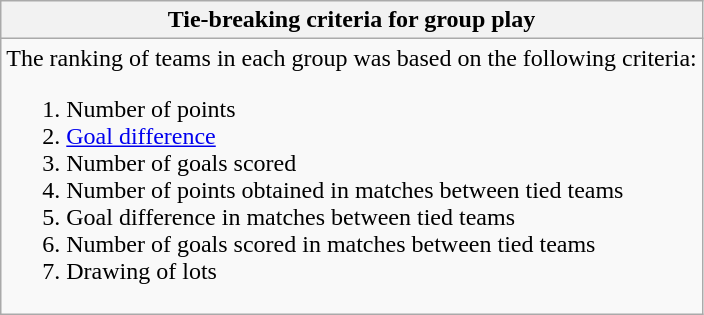<table class="wikitable collapsible collapsed">
<tr>
<th>Tie-breaking criteria for group play</th>
</tr>
<tr>
<td>The ranking of teams in each group was based on the following criteria:<br><ol><li>Number of points</li><li><a href='#'>Goal difference</a></li><li>Number of goals scored</li><li>Number of points obtained in matches between tied teams</li><li>Goal difference in matches between tied teams</li><li>Number of goals scored in matches between tied teams</li><li>Drawing of lots</li></ol></td>
</tr>
</table>
